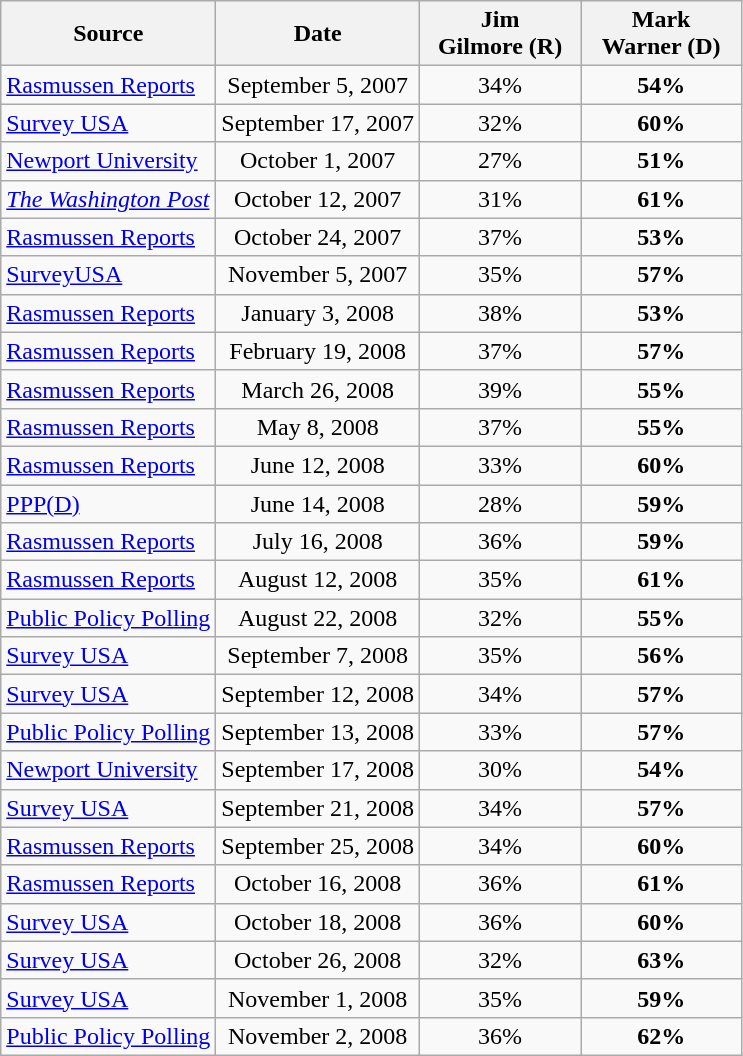<table class="wikitable" style="text-align:center">
<tr>
<th>Source</th>
<th>Date</th>
<th style="width:100px;">Jim<br>Gilmore (R)</th>
<th style="width:100px;">Mark<br>Warner (D)</th>
</tr>
<tr>
<td align=left><a href='#'>Rasmussen Reports</a></td>
<td>September 5, 2007</td>
<td>34%</td>
<td><strong>54%</strong></td>
</tr>
<tr>
<td align=left><a href='#'>Survey USA</a></td>
<td>September 17, 2007</td>
<td>32%</td>
<td><strong>60%</strong></td>
</tr>
<tr>
<td align=left><a href='#'>Newport University</a></td>
<td>October 1, 2007</td>
<td>27%</td>
<td><strong>51%</strong></td>
</tr>
<tr>
<td align=left><em><a href='#'>The Washington Post</a></em></td>
<td>October 12, 2007</td>
<td>31%</td>
<td><strong>61%</strong></td>
</tr>
<tr>
<td align=left><a href='#'>Rasmussen Reports</a></td>
<td>October 24, 2007</td>
<td>37%</td>
<td><strong>53%</strong></td>
</tr>
<tr>
<td align=left><a href='#'>SurveyUSA</a></td>
<td>November 5, 2007</td>
<td>35%</td>
<td><strong>57%</strong></td>
</tr>
<tr>
<td align=left><a href='#'>Rasmussen Reports</a></td>
<td>January 3, 2008</td>
<td>38%</td>
<td><strong>53%</strong></td>
</tr>
<tr>
<td align=left><a href='#'>Rasmussen Reports</a></td>
<td>February 19, 2008</td>
<td>37%</td>
<td><strong>57%</strong></td>
</tr>
<tr>
<td align=left><a href='#'>Rasmussen Reports</a></td>
<td>March 26, 2008</td>
<td>39%</td>
<td><strong>55%</strong></td>
</tr>
<tr>
<td align=left><a href='#'>Rasmussen Reports</a></td>
<td>May 8, 2008</td>
<td>37%</td>
<td><strong>55%</strong></td>
</tr>
<tr>
<td align=left><a href='#'>Rasmussen Reports</a></td>
<td>June 12, 2008</td>
<td>33%</td>
<td><strong>60%</strong></td>
</tr>
<tr>
<td align=left><a href='#'>PPP(D)</a></td>
<td>June 14, 2008</td>
<td>28%</td>
<td><strong>59%</strong></td>
</tr>
<tr>
<td align=left><a href='#'>Rasmussen Reports</a></td>
<td>July 16, 2008</td>
<td>36%</td>
<td><strong>59%</strong></td>
</tr>
<tr>
<td align=left><a href='#'>Rasmussen Reports</a></td>
<td>August 12, 2008</td>
<td>35%</td>
<td><strong>61%</strong></td>
</tr>
<tr>
<td align=left><a href='#'>Public Policy Polling</a></td>
<td>August 22, 2008</td>
<td>32%</td>
<td><strong>55%</strong></td>
</tr>
<tr>
<td align=left><a href='#'>Survey USA</a></td>
<td>September 7, 2008</td>
<td>35%</td>
<td><strong>56%</strong></td>
</tr>
<tr>
<td align=left><a href='#'>Survey USA</a></td>
<td>September 12, 2008</td>
<td>34%</td>
<td><strong>57%</strong></td>
</tr>
<tr>
<td align=left><a href='#'>Public Policy Polling</a></td>
<td>September 13, 2008</td>
<td>33%</td>
<td><strong>57%</strong></td>
</tr>
<tr>
<td align=left><a href='#'>Newport University</a></td>
<td>September 17, 2008</td>
<td>30%</td>
<td><strong>54%</strong></td>
</tr>
<tr>
<td align=left><a href='#'>Survey USA</a></td>
<td>September 21, 2008</td>
<td>34%</td>
<td><strong>57%</strong></td>
</tr>
<tr>
<td align=left><a href='#'>Rasmussen Reports</a></td>
<td>September 25, 2008</td>
<td>34%</td>
<td><strong>60%</strong></td>
</tr>
<tr>
<td align=left><a href='#'>Rasmussen Reports</a></td>
<td>October 16, 2008</td>
<td>36%</td>
<td><strong>61%</strong></td>
</tr>
<tr>
<td align=left><a href='#'>Survey USA</a></td>
<td>October 18, 2008</td>
<td>36%</td>
<td><strong>60%</strong></td>
</tr>
<tr>
<td align=left><a href='#'>Survey USA</a></td>
<td>October 26, 2008</td>
<td>32%</td>
<td><strong>63%</strong></td>
</tr>
<tr>
<td align=left><a href='#'>Survey USA</a></td>
<td>November 1, 2008</td>
<td>35%</td>
<td><strong>59%</strong></td>
</tr>
<tr>
<td align=left><a href='#'>Public Policy Polling</a></td>
<td>November 2, 2008</td>
<td>36%</td>
<td><strong>62%</strong></td>
</tr>
</table>
